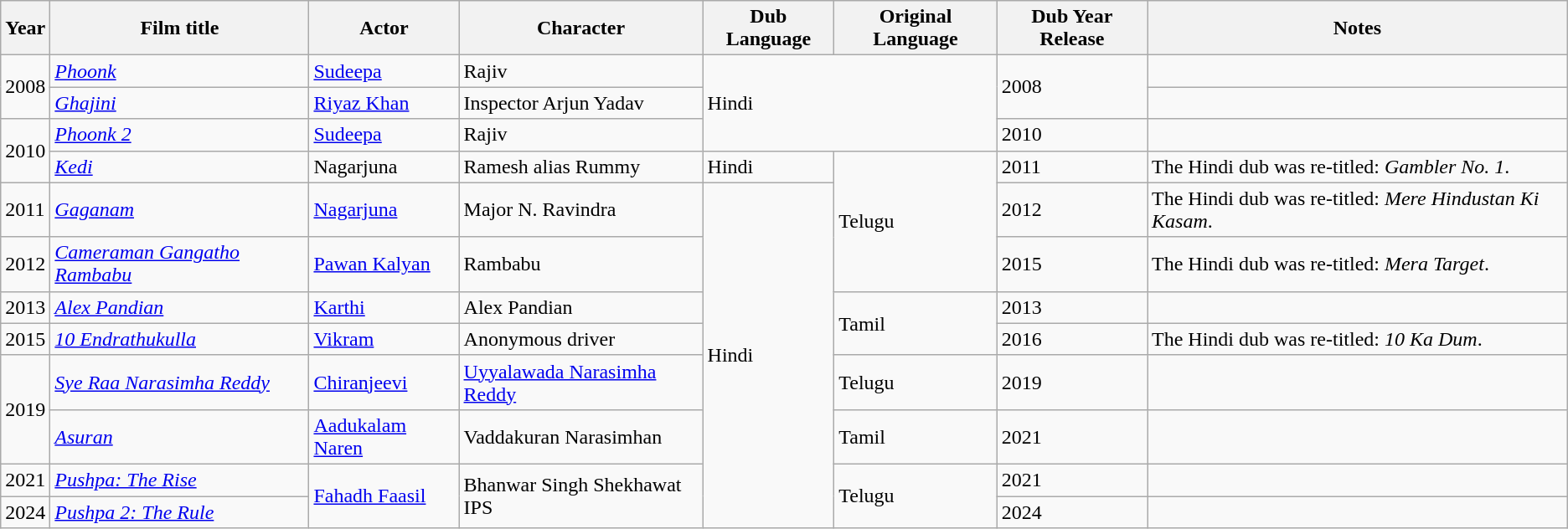<table class="wikitable sortable">
<tr>
<th>Year</th>
<th>Film title</th>
<th>Actor</th>
<th>Character</th>
<th>Dub Language</th>
<th>Original Language</th>
<th>Dub Year Release</th>
<th>Notes</th>
</tr>
<tr>
<td rowspan="2">2008</td>
<td><em><a href='#'>Phoonk</a></em></td>
<td><a href='#'>Sudeepa</a></td>
<td>Rajiv</td>
<td colspan="2" rowspan="3">Hindi</td>
<td rowspan="2">2008</td>
<td></td>
</tr>
<tr>
<td><em><a href='#'>Ghajini</a></em></td>
<td><a href='#'>Riyaz Khan</a></td>
<td>Inspector Arjun Yadav</td>
<td></td>
</tr>
<tr>
<td rowspan="2">2010</td>
<td><em><a href='#'>Phoonk 2</a></em></td>
<td><a href='#'>Sudeepa</a></td>
<td>Rajiv</td>
<td>2010</td>
<td></td>
</tr>
<tr>
<td><em><a href='#'>Kedi</a></em></td>
<td>Nagarjuna</td>
<td>Ramesh alias Rummy</td>
<td>Hindi</td>
<td rowspan="3">Telugu</td>
<td>2011</td>
<td>The Hindi dub was re-titled: <em>Gambler No. 1</em>.</td>
</tr>
<tr>
<td>2011</td>
<td><em><a href='#'>Gaganam</a></em></td>
<td><a href='#'>Nagarjuna</a></td>
<td>Major N. Ravindra</td>
<td rowspan="8">Hindi</td>
<td>2012</td>
<td>The Hindi dub was re-titled: <em>Mere Hindustan Ki Kasam</em>.</td>
</tr>
<tr>
<td>2012</td>
<td><em><a href='#'>Cameraman Gangatho Rambabu</a></em></td>
<td><a href='#'>Pawan Kalyan</a></td>
<td>Rambabu</td>
<td>2015</td>
<td>The Hindi dub was re-titled: <em>Mera Target</em>.</td>
</tr>
<tr>
<td>2013</td>
<td><em><a href='#'>Alex Pandian</a></em></td>
<td><a href='#'>Karthi</a></td>
<td>Alex Pandian</td>
<td rowspan="2">Tamil</td>
<td>2013</td>
<td></td>
</tr>
<tr>
<td>2015</td>
<td><em><a href='#'>10 Endrathukulla</a></em></td>
<td><a href='#'>Vikram</a></td>
<td>Anonymous driver</td>
<td>2016</td>
<td>The Hindi dub was re-titled: <em>10 Ka Dum</em>.</td>
</tr>
<tr>
<td rowspan="2">2019</td>
<td><em><a href='#'>Sye Raa Narasimha Reddy</a></em></td>
<td><a href='#'>Chiranjeevi</a></td>
<td><a href='#'>Uyyalawada Narasimha Reddy</a></td>
<td>Telugu</td>
<td>2019</td>
<td></td>
</tr>
<tr>
<td><em><a href='#'>Asuran</a></em></td>
<td><a href='#'>Aadukalam Naren</a></td>
<td>Vaddakuran Narasimhan</td>
<td>Tamil</td>
<td>2021</td>
<td></td>
</tr>
<tr>
<td>2021</td>
<td><em><a href='#'>Pushpa: The Rise</a></em></td>
<td rowspan="2"><a href='#'>Fahadh Faasil</a></td>
<td rowspan="2">Bhanwar Singh Shekhawat IPS</td>
<td rowspan="2">Telugu</td>
<td>2021</td>
<td></td>
</tr>
<tr>
<td>2024</td>
<td><a href='#'><em>Pushpa 2: The Rule</em></a></td>
<td>2024</td>
<td></td>
</tr>
</table>
